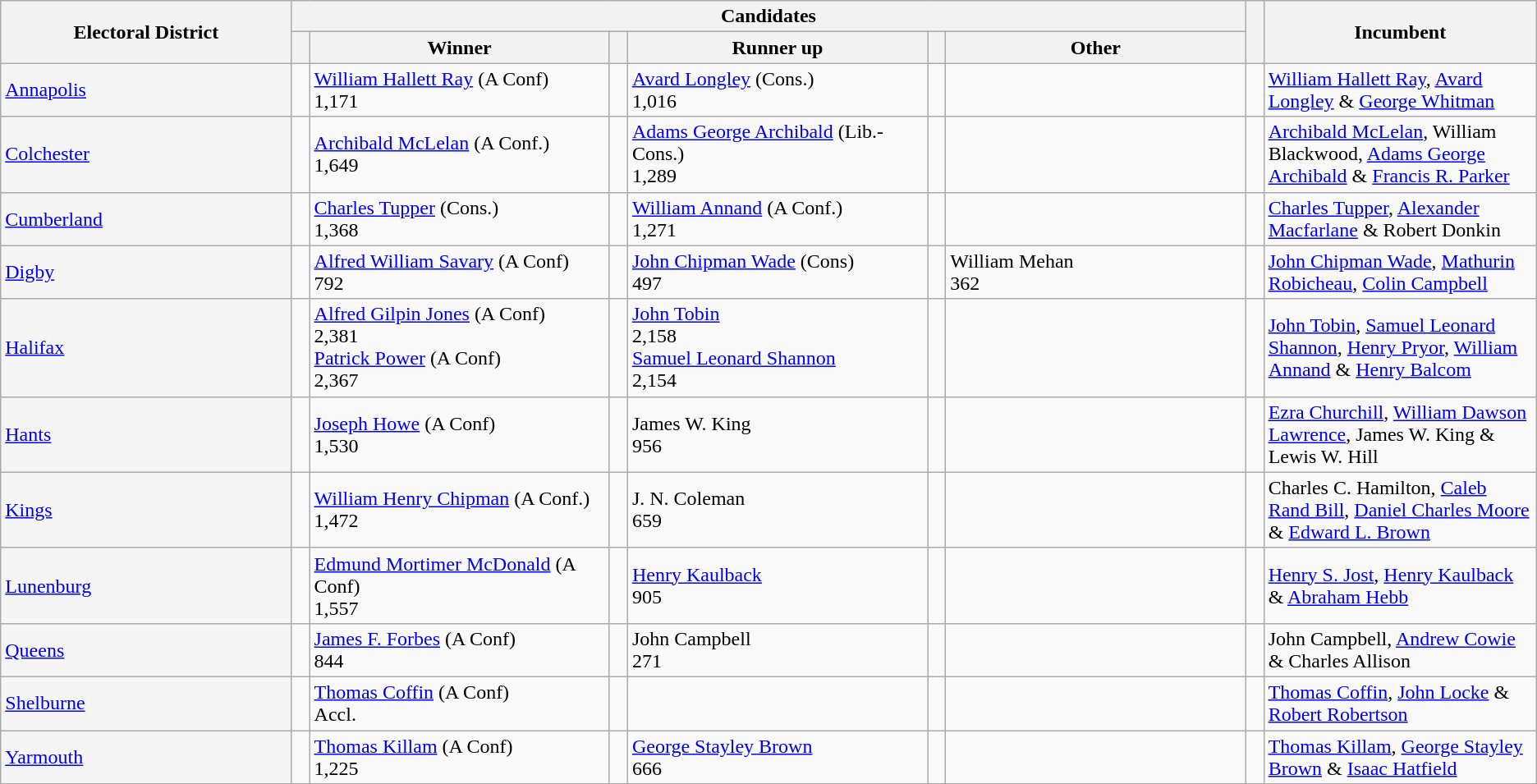<table class="wikitable">
<tr>
<th width=16% rowspan=2>Electoral District</th>
<th colspan=6>Candidates</th>
<th width=1% rowspan=2> </th>
<th width=15% rowspan=2>Incumbent</th>
</tr>
<tr>
<th width=1%> </th>
<th width=16.5%>Winner</th>
<th width=1%> </th>
<th width=16.5%>Runner up</th>
<th width=1%> </th>
<th width=16.5%>Other</th>
</tr>
<tr>
<td style="background-color:whitesmoke"><a href='#'>Annapolis</a></td>
<td></td>
<td><a href='#'>William Hallett Ray</a> (A Conf)<br> 1,171</td>
<td></td>
<td><a href='#'>Avard Longley</a> (Cons.) <br> 1,016</td>
<td></td>
<td></td>
<td></td>
<td><a href='#'>William Hallett Ray</a>, <a href='#'>Avard Longley</a> & <a href='#'>George Whitman</a></td>
</tr>
<tr>
<td style="background-color:whitesmoke"><a href='#'>Colchester</a></td>
<td></td>
<td><a href='#'>Archibald McLelan</a> (A Conf.) <br> 1,649</td>
<td></td>
<td><a href='#'>Adams George Archibald</a> (Lib.-Cons.) <br> 1,289</td>
<td></td>
<td></td>
<td></td>
<td><a href='#'>Archibald McLelan</a>, William Blackwood, <a href='#'>Adams George Archibald</a> & <a href='#'>Francis R. Parker</a></td>
</tr>
<tr>
<td style="background-color:whitesmoke"><a href='#'>Cumberland</a></td>
<td></td>
<td><a href='#'>Charles Tupper</a> (Cons.) <br> 1,368</td>
<td></td>
<td><a href='#'>William Annand</a> (A Conf.) <br> 1,271</td>
<td></td>
<td></td>
<td></td>
<td><a href='#'>Charles Tupper</a>, <a href='#'>Alexander Macfarlane</a> & Robert Donkin</td>
</tr>
<tr>
<td style="background-color:whitesmoke"><a href='#'>Digby</a></td>
<td></td>
<td><a href='#'>Alfred William Savary</a> (A Conf)<br> 792</td>
<td></td>
<td><a href='#'>John Chipman Wade</a> (Cons)<br> 497</td>
<td></td>
<td>William Mehan <br> 362</td>
<td></td>
<td><a href='#'>John Chipman Wade</a>, <a href='#'>Mathurin Robicheau</a>, <a href='#'>Colin Campbell</a></td>
</tr>
<tr>
<td style="background-color:whitesmoke"><a href='#'>Halifax</a></td>
<td></td>
<td><a href='#'>Alfred Gilpin Jones</a> (A Conf)<br> 2,381 <br> <a href='#'>Patrick Power</a> (A Conf) <br> 2,367</td>
<td></td>
<td><a href='#'>John Tobin</a> <br> 2,158 <br> <a href='#'>Samuel Leonard Shannon</a> <br> 2,154</td>
<td></td>
<td></td>
<td></td>
<td><a href='#'>John Tobin</a>, <a href='#'>Samuel Leonard Shannon</a>, <a href='#'>Henry Pryor</a>, <a href='#'>William Annand</a> & <a href='#'>Henry Balcom</a></td>
</tr>
<tr>
<td style="background-color:whitesmoke"><a href='#'>Hants</a></td>
<td></td>
<td><a href='#'>Joseph Howe</a> (A Conf)<br> 1,530</td>
<td></td>
<td>James W. King <br> 956</td>
<td></td>
<td></td>
<td></td>
<td><a href='#'>Ezra Churchill</a>, <a href='#'>William Dawson Lawrence</a>, James W. King & Lewis W. Hill</td>
</tr>
<tr>
<td style="background-color:whitesmoke"><a href='#'>Kings</a></td>
<td></td>
<td><a href='#'>William Henry Chipman</a> (A Conf.) <br> 1,472</td>
<td></td>
<td>J. N. Coleman <br> 659</td>
<td></td>
<td></td>
<td></td>
<td>Charles C. Hamilton, <a href='#'>Caleb Rand Bill</a>, <a href='#'>Daniel Charles Moore</a> & <a href='#'>Edward L. Brown</a></td>
</tr>
<tr>
<td style="background-color:whitesmoke"><a href='#'>Lunenburg</a></td>
<td></td>
<td><a href='#'>Edmund Mortimer McDonald</a> (A Conf)<br> 1,557</td>
<td></td>
<td><a href='#'>Henry Kaulback</a> <br> 905</td>
<td></td>
<td></td>
<td></td>
<td><a href='#'>Henry S. Jost</a>, <a href='#'>Henry Kaulback</a> & <a href='#'>Abraham Hebb</a></td>
</tr>
<tr>
<td style="background-color:whitesmoke"><a href='#'>Queens</a></td>
<td></td>
<td><a href='#'>James F. Forbes</a> (A Conf)<br> 844</td>
<td></td>
<td>John Campbell <br> 271</td>
<td></td>
<td></td>
<td></td>
<td>John Campbell, <a href='#'>Andrew Cowie</a> & Charles Allison</td>
</tr>
<tr>
<td style="background-color:whitesmoke"><a href='#'>Shelburne</a></td>
<td></td>
<td><a href='#'>Thomas Coffin</a> (A Conf)<br> Accl.</td>
<td></td>
<td></td>
<td></td>
<td></td>
<td></td>
<td><a href='#'>Thomas Coffin</a>, <a href='#'>John Locke</a> & <a href='#'>Robert Robertson</a></td>
</tr>
<tr>
<td style="background-color:whitesmoke"><a href='#'>Yarmouth</a></td>
<td></td>
<td><a href='#'>Thomas Killam</a> (A Conf)<br> 1,225</td>
<td></td>
<td><a href='#'>George Stayley Brown</a> <br> 666</td>
<td></td>
<td></td>
<td></td>
<td><a href='#'>Thomas Killam</a>, <a href='#'>George Stayley Brown</a> & <a href='#'>Isaac Hatfield</a></td>
</tr>
</table>
